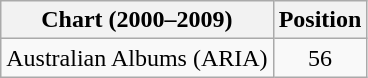<table class="wikitable plainrowheaders">
<tr>
<th scope="col">Chart (2000–2009)</th>
<th scope="col">Position</th>
</tr>
<tr>
<td scope="row">Australian Albums (ARIA)</td>
<td align="center">56</td>
</tr>
</table>
